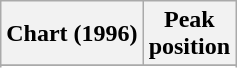<table class="wikitable sortable plainrowheaders" style="text-align:center">
<tr>
<th scope="col">Chart (1996)</th>
<th scope="col">Peak<br>position</th>
</tr>
<tr>
</tr>
<tr>
</tr>
<tr>
</tr>
</table>
